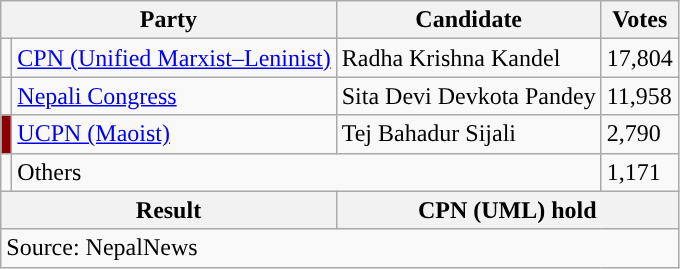<table class="wikitable">
<tr>
<th colspan="2">Party</th>
<th>Candidate</th>
<th>Votes</th>
</tr>
<tr>
<td style="background-color:"></td>
<td><a href='#'>CPN (Unified Marxist–Leninist)</a></td>
<td>Radha Krishna Kandel</td>
<td>17,804</td>
</tr>
<tr>
<td style="background-color:"></td>
<td><a href='#'>Nepali Congress</a></td>
<td>Sita Devi Devkota Pandey</td>
<td>11,958</td>
</tr>
<tr>
<td style="background-color:darkred"></td>
<td><a href='#'>UCPN (Maoist)</a></td>
<td>Tej Bahadur Sijali</td>
<td>2,790</td>
</tr>
<tr>
<td></td>
<td colspan="2">Others</td>
<td>1,171</td>
</tr>
<tr>
<th colspan="2">Result</th>
<th colspan="2">CPN (UML) hold</th>
</tr>
<tr>
<td colspan="4">Source: NepalNews</td>
</tr>
</table>
